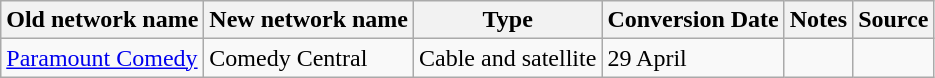<table class="wikitable">
<tr>
<th>Old network name</th>
<th>New network name</th>
<th>Type</th>
<th>Conversion Date</th>
<th>Notes</th>
<th>Source</th>
</tr>
<tr>
<td><a href='#'>Paramount Comedy</a></td>
<td>Comedy Central</td>
<td>Cable and satellite</td>
<td>29 April</td>
<td></td>
<td></td>
</tr>
</table>
